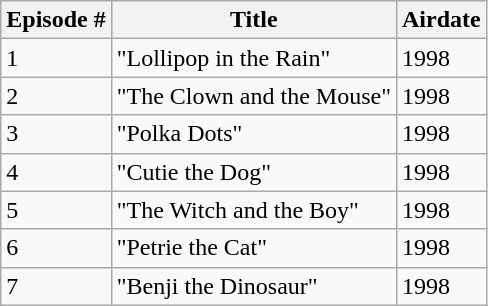<table class="wikitable">
<tr>
<th>Episode #</th>
<th>Title</th>
<th>Airdate</th>
</tr>
<tr>
<td>1</td>
<td>"Lollipop in the Rain"</td>
<td>1998</td>
</tr>
<tr>
<td>2</td>
<td>"The Clown and the Mouse"</td>
<td>1998</td>
</tr>
<tr>
<td>3</td>
<td>"Polka Dots"</td>
<td>1998</td>
</tr>
<tr>
<td>4</td>
<td>"Cutie the Dog"</td>
<td>1998</td>
</tr>
<tr>
<td>5</td>
<td>"The Witch and the Boy"</td>
<td>1998</td>
</tr>
<tr>
<td>6</td>
<td>"Petrie the Cat"</td>
<td>1998</td>
</tr>
<tr>
<td>7</td>
<td>"Benji the Dinosaur"</td>
<td>1998</td>
</tr>
</table>
